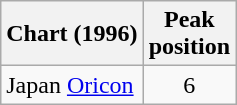<table class="wikitable">
<tr>
<th align="left">Chart (1996)</th>
<th align="center">Peak<br>position</th>
</tr>
<tr>
<td align="left">Japan <a href='#'>Oricon</a></td>
<td align="center">6</td>
</tr>
</table>
